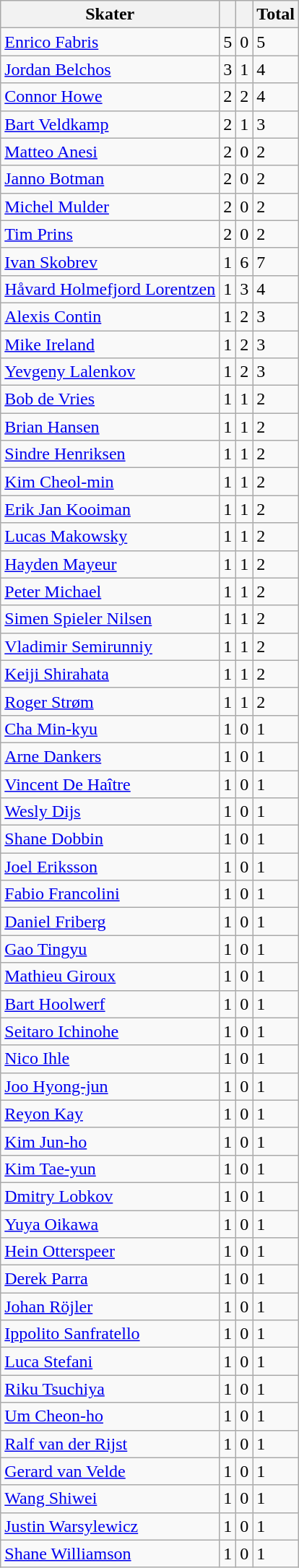<table class="wikitable">
<tr>
<th>Skater</th>
<th></th>
<th></th>
<th>Total</th>
</tr>
<tr>
<td> <a href='#'>Enrico Fabris</a></td>
<td>5</td>
<td>0</td>
<td>5</td>
</tr>
<tr>
<td> <a href='#'>Jordan Belchos</a></td>
<td>3</td>
<td>1</td>
<td>4</td>
</tr>
<tr>
<td> <a href='#'>Connor Howe</a></td>
<td>2</td>
<td>2</td>
<td>4</td>
</tr>
<tr>
<td> <a href='#'>Bart Veldkamp</a></td>
<td>2</td>
<td>1</td>
<td>3</td>
</tr>
<tr>
<td> <a href='#'>Matteo Anesi</a></td>
<td>2</td>
<td>0</td>
<td>2</td>
</tr>
<tr>
<td> <a href='#'>Janno Botman</a></td>
<td>2</td>
<td>0</td>
<td>2</td>
</tr>
<tr>
<td> <a href='#'>Michel Mulder</a></td>
<td>2</td>
<td>0</td>
<td>2</td>
</tr>
<tr>
<td> <a href='#'>Tim Prins</a></td>
<td>2</td>
<td>0</td>
<td>2</td>
</tr>
<tr>
<td> <a href='#'>Ivan Skobrev</a></td>
<td>1</td>
<td>6</td>
<td>7</td>
</tr>
<tr>
<td> <a href='#'>Håvard Holmefjord Lorentzen</a></td>
<td>1</td>
<td>3</td>
<td>4</td>
</tr>
<tr>
<td> <a href='#'>Alexis Contin</a></td>
<td>1</td>
<td>2</td>
<td>3</td>
</tr>
<tr>
<td> <a href='#'>Mike Ireland</a></td>
<td>1</td>
<td>2</td>
<td>3</td>
</tr>
<tr>
<td> <a href='#'>Yevgeny Lalenkov</a></td>
<td>1</td>
<td>2</td>
<td>3</td>
</tr>
<tr>
<td> <a href='#'>Bob de Vries</a></td>
<td>1</td>
<td>1</td>
<td>2</td>
</tr>
<tr>
<td> <a href='#'>Brian Hansen</a></td>
<td>1</td>
<td>1</td>
<td>2</td>
</tr>
<tr>
<td> <a href='#'>Sindre Henriksen</a></td>
<td>1</td>
<td>1</td>
<td>2</td>
</tr>
<tr>
<td> <a href='#'>Kim Cheol-min</a></td>
<td>1</td>
<td>1</td>
<td>2</td>
</tr>
<tr>
<td> <a href='#'>Erik Jan Kooiman</a></td>
<td>1</td>
<td>1</td>
<td>2</td>
</tr>
<tr>
<td> <a href='#'>Lucas Makowsky</a></td>
<td>1</td>
<td>1</td>
<td>2</td>
</tr>
<tr>
<td> <a href='#'>Hayden Mayeur</a></td>
<td>1</td>
<td>1</td>
<td>2</td>
</tr>
<tr>
<td> <a href='#'>Peter Michael</a></td>
<td>1</td>
<td>1</td>
<td>2</td>
</tr>
<tr>
<td> <a href='#'>Simen Spieler Nilsen</a></td>
<td>1</td>
<td>1</td>
<td>2</td>
</tr>
<tr>
<td> <a href='#'>Vladimir Semirunniy</a></td>
<td>1</td>
<td>1</td>
<td>2</td>
</tr>
<tr>
<td> <a href='#'>Keiji Shirahata</a></td>
<td>1</td>
<td>1</td>
<td>2</td>
</tr>
<tr>
<td> <a href='#'>Roger Strøm</a></td>
<td>1</td>
<td>1</td>
<td>2</td>
</tr>
<tr>
<td> <a href='#'>Cha Min-kyu</a></td>
<td>1</td>
<td>0</td>
<td>1</td>
</tr>
<tr>
<td> <a href='#'>Arne Dankers</a></td>
<td>1</td>
<td>0</td>
<td>1</td>
</tr>
<tr>
<td> <a href='#'>Vincent De Haître</a></td>
<td>1</td>
<td>0</td>
<td>1</td>
</tr>
<tr>
<td> <a href='#'>Wesly Dijs</a></td>
<td>1</td>
<td>0</td>
<td>1</td>
</tr>
<tr>
<td> <a href='#'>Shane Dobbin</a></td>
<td>1</td>
<td>0</td>
<td>1</td>
</tr>
<tr>
<td> <a href='#'>Joel Eriksson</a></td>
<td>1</td>
<td>0</td>
<td>1</td>
</tr>
<tr>
<td> <a href='#'>Fabio Francolini</a></td>
<td>1</td>
<td>0</td>
<td>1</td>
</tr>
<tr>
<td> <a href='#'>Daniel Friberg</a></td>
<td>1</td>
<td>0</td>
<td>1</td>
</tr>
<tr>
<td> <a href='#'>Gao Tingyu</a></td>
<td>1</td>
<td>0</td>
<td>1</td>
</tr>
<tr>
<td> <a href='#'>Mathieu Giroux</a></td>
<td>1</td>
<td>0</td>
<td>1</td>
</tr>
<tr>
<td> <a href='#'>Bart Hoolwerf</a></td>
<td>1</td>
<td>0</td>
<td>1</td>
</tr>
<tr>
<td> <a href='#'>Seitaro Ichinohe</a></td>
<td>1</td>
<td>0</td>
<td>1</td>
</tr>
<tr>
<td> <a href='#'>Nico Ihle</a></td>
<td>1</td>
<td>0</td>
<td>1</td>
</tr>
<tr>
<td> <a href='#'>Joo Hyong-jun</a></td>
<td>1</td>
<td>0</td>
<td>1</td>
</tr>
<tr>
<td> <a href='#'>Reyon Kay</a></td>
<td>1</td>
<td>0</td>
<td>1</td>
</tr>
<tr>
<td> <a href='#'>Kim Jun-ho</a></td>
<td>1</td>
<td>0</td>
<td>1</td>
</tr>
<tr>
<td> <a href='#'>Kim Tae-yun</a></td>
<td>1</td>
<td>0</td>
<td>1</td>
</tr>
<tr>
<td> <a href='#'>Dmitry Lobkov</a></td>
<td>1</td>
<td>0</td>
<td>1</td>
</tr>
<tr>
<td> <a href='#'>Yuya Oikawa</a></td>
<td>1</td>
<td>0</td>
<td>1</td>
</tr>
<tr>
<td> <a href='#'>Hein Otterspeer</a></td>
<td>1</td>
<td>0</td>
<td>1</td>
</tr>
<tr>
<td> <a href='#'>Derek Parra</a></td>
<td>1</td>
<td>0</td>
<td>1</td>
</tr>
<tr>
<td> <a href='#'>Johan Röjler</a></td>
<td>1</td>
<td>0</td>
<td>1</td>
</tr>
<tr>
<td> <a href='#'>Ippolito Sanfratello</a></td>
<td>1</td>
<td>0</td>
<td>1</td>
</tr>
<tr>
<td> <a href='#'>Luca Stefani</a></td>
<td>1</td>
<td>0</td>
<td>1</td>
</tr>
<tr>
<td> <a href='#'>Riku Tsuchiya</a></td>
<td>1</td>
<td>0</td>
<td>1</td>
</tr>
<tr>
<td> <a href='#'>Um Cheon-ho</a></td>
<td>1</td>
<td>0</td>
<td>1</td>
</tr>
<tr>
<td> <a href='#'>Ralf van der Rijst</a></td>
<td>1</td>
<td>0</td>
<td>1</td>
</tr>
<tr>
<td> <a href='#'>Gerard van Velde</a></td>
<td>1</td>
<td>0</td>
<td>1</td>
</tr>
<tr>
<td> <a href='#'>Wang Shiwei</a></td>
<td>1</td>
<td>0</td>
<td>1</td>
</tr>
<tr>
<td> <a href='#'>Justin Warsylewicz</a></td>
<td>1</td>
<td>0</td>
<td>1</td>
</tr>
<tr>
<td> <a href='#'>Shane Williamson</a></td>
<td>1</td>
<td>0</td>
<td>1</td>
</tr>
</table>
